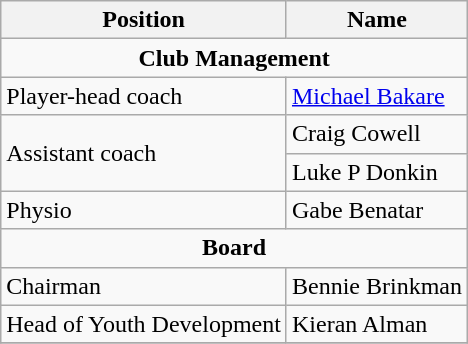<table class="wikitable sortable" style="text-align:center;">
<tr>
<th>Position</th>
<th>Name</th>
</tr>
<tr>
<td colspan="2"><strong>Club Management</strong></td>
</tr>
<tr>
<td align="left">Player-head coach</td>
<td align="left"> <a href='#'>Michael Bakare</a></td>
</tr>
<tr>
<td rowspan=2 align="left">Assistant coach</td>
<td align="left"> Craig Cowell</td>
</tr>
<tr>
<td align="left"> Luke P Donkin</td>
</tr>
<tr>
<td align="left">Physio</td>
<td align="left"> Gabe Benatar</td>
</tr>
<tr>
<td colspan="2"><strong>Board</strong></td>
</tr>
<tr>
<td align="left">Chairman</td>
<td align="left"> Bennie Brinkman</td>
</tr>
<tr>
<td align="left">Head of Youth Development</td>
<td align="left"> Kieran Alman</td>
</tr>
<tr>
</tr>
</table>
